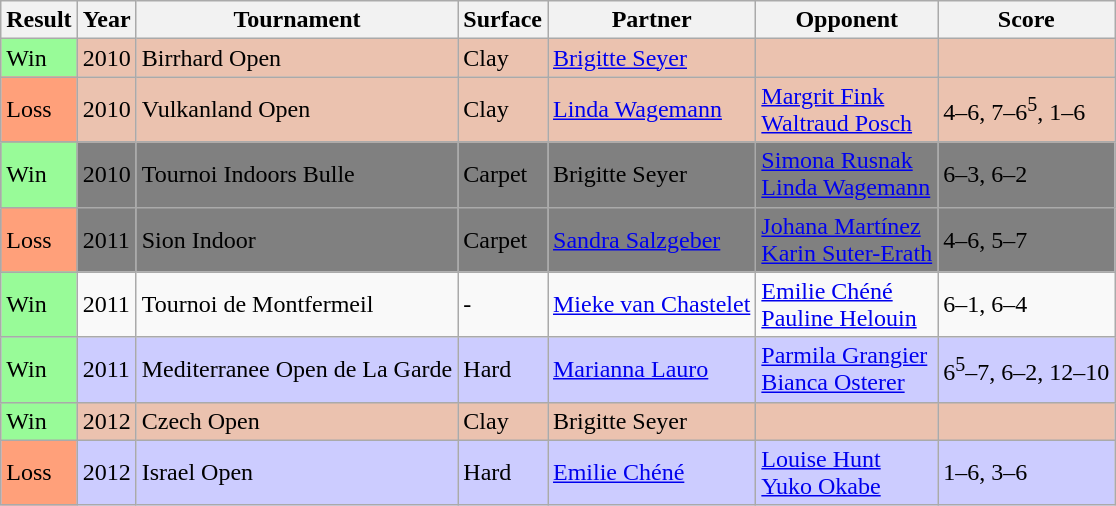<table class="sortable wikitable">
<tr>
<th>Result</th>
<th>Year</th>
<th>Tournament</th>
<th>Surface</th>
<th>Partner</th>
<th>Opponent</th>
<th class="unsortable">Score</th>
</tr>
<tr style="background:#ebc2af;">
<td style="background:#98fb98;">Win</td>
<td>2010</td>
<td>Birrhard Open</td>
<td>Clay</td>
<td> <a href='#'>Brigitte Seyer</a></td>
<td></td>
<td></td>
</tr>
<tr style="background:#ebc2af;">
<td style="background:#ffa07a;">Loss</td>
<td>2010</td>
<td>Vulkanland Open</td>
<td>Clay</td>
<td> <a href='#'>Linda Wagemann</a></td>
<td> <a href='#'>Margrit Fink</a><br> <a href='#'>Waltraud Posch</a></td>
<td>4–6, 7–6<sup>5</sup>, 1–6</td>
</tr>
<tr style="background:#808080;">
<td style="background:#98fb98;">Win</td>
<td>2010</td>
<td>Tournoi Indoors Bulle</td>
<td>Carpet</td>
<td> Brigitte Seyer</td>
<td> <a href='#'>Simona Rusnak</a><br> <a href='#'>Linda Wagemann</a></td>
<td>6–3, 6–2</td>
</tr>
<tr style="background:#808080;">
<td style="background:#ffa07a;">Loss</td>
<td>2011</td>
<td>Sion Indoor</td>
<td>Carpet</td>
<td> <a href='#'>Sandra Salzgeber</a></td>
<td> <a href='#'>Johana Martínez</a><br> <a href='#'>Karin Suter-Erath</a></td>
<td>4–6, 5–7</td>
</tr>
<tr style="background:">
<td style="background:#98fb98;">Win</td>
<td>2011</td>
<td>Tournoi de Montfermeil</td>
<td>-</td>
<td> <a href='#'>Mieke van Chastelet</a></td>
<td> <a href='#'>Emilie Chéné</a><br> <a href='#'>Pauline Helouin</a></td>
<td>6–1, 6–4</td>
</tr>
<tr style="background:#ccf;">
<td style="background:#98fb98;">Win</td>
<td>2011</td>
<td>Mediterranee Open de La Garde</td>
<td>Hard</td>
<td> <a href='#'>Marianna Lauro</a></td>
<td> <a href='#'>Parmila Grangier</a><br> <a href='#'>Bianca Osterer</a></td>
<td>6<sup>5</sup>–7, 6–2, 12–10</td>
</tr>
<tr style="background:#ebc2af;">
<td style="background:#98fb98;">Win</td>
<td>2012</td>
<td>Czech Open</td>
<td>Clay</td>
<td> Brigitte Seyer</td>
<td></td>
<td></td>
</tr>
<tr style="background:#ccf;">
<td style="background:#ffa07a;">Loss</td>
<td>2012</td>
<td>Israel Open</td>
<td>Hard</td>
<td> <a href='#'>Emilie Chéné</a></td>
<td> <a href='#'>Louise Hunt</a><br> <a href='#'>Yuko Okabe</a></td>
<td>1–6, 3–6</td>
</tr>
</table>
